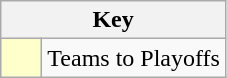<table class="wikitable" style="text-align: center;">
<tr>
<th colspan=2>Key</th>
</tr>
<tr>
<td style="background:#ffc; width:20px;"></td>
<td align=left>Teams to Playoffs</td>
</tr>
</table>
